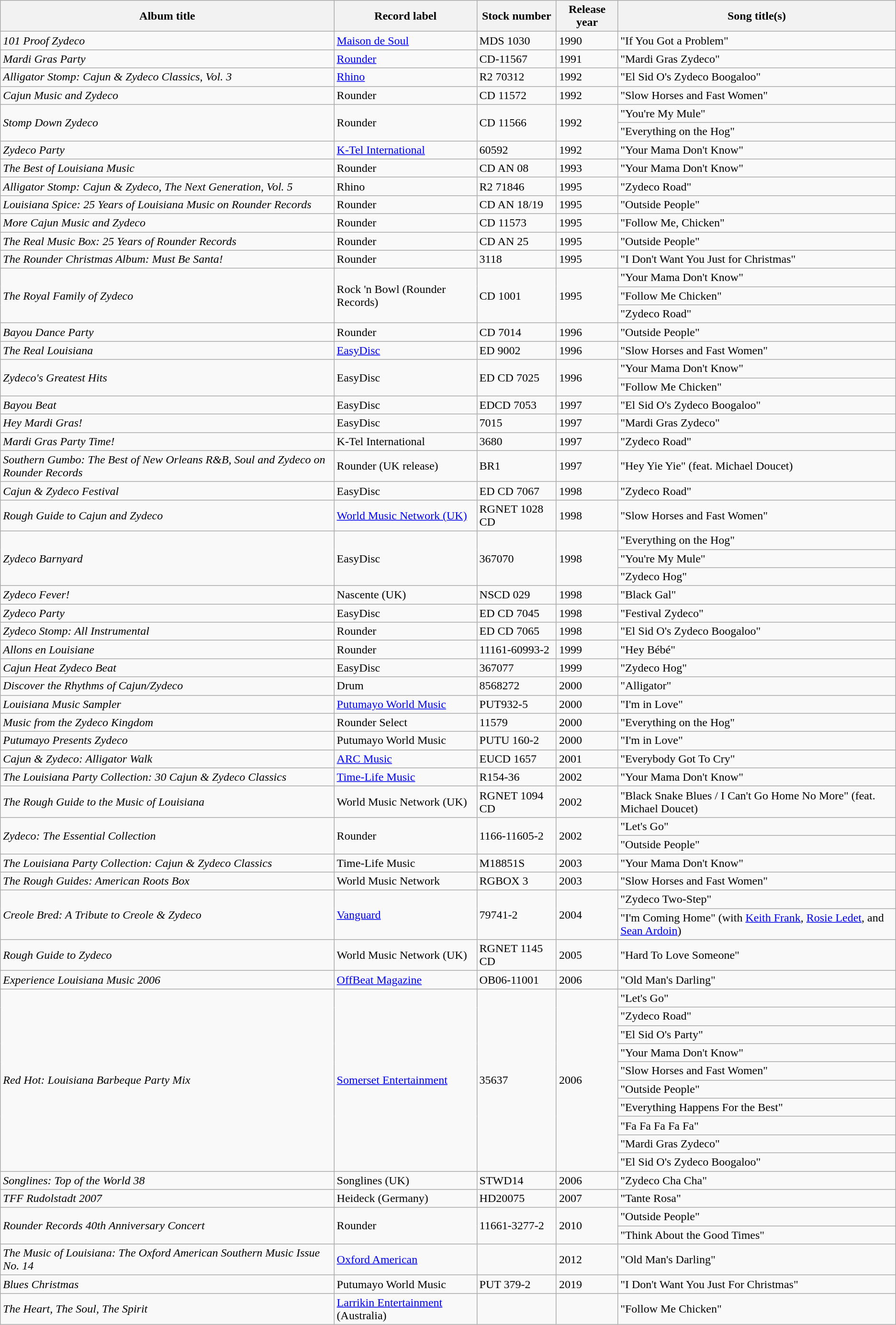<table class="wikitable sortable">
<tr>
<th scope="col">Album title</th>
<th scope="col">Record label</th>
<th scope="col">Stock number</th>
<th scope="col">Release year</th>
<th scope="col">Song title(s)</th>
</tr>
<tr>
<td><em>101 Proof Zydeco</em></td>
<td><a href='#'>Maison de Soul</a></td>
<td>MDS 1030</td>
<td>1990</td>
<td>"If You Got a Problem"</td>
</tr>
<tr>
<td><em>Mardi Gras Party</em></td>
<td><a href='#'>Rounder</a></td>
<td>CD-11567</td>
<td>1991</td>
<td>"Mardi Gras Zydeco"</td>
</tr>
<tr>
<td><em>Alligator Stomp: Cajun & Zydeco Classics, Vol. 3</em></td>
<td><a href='#'>Rhino</a></td>
<td>R2 70312</td>
<td>1992</td>
<td>"El Sid O's Zydeco Boogaloo"</td>
</tr>
<tr>
<td><em>Cajun Music and Zydeco</em></td>
<td>Rounder</td>
<td>CD 11572</td>
<td>1992</td>
<td>"Slow Horses and Fast Women"</td>
</tr>
<tr>
<td rowspan="2"><em>Stomp Down Zydeco</em></td>
<td rowspan="2">Rounder</td>
<td rowspan="2">CD 11566</td>
<td rowspan="2">1992</td>
<td>"You're My Mule"</td>
</tr>
<tr>
<td>"Everything on the Hog"</td>
</tr>
<tr>
<td><em>Zydeco Party</em></td>
<td><a href='#'>K-Tel International</a></td>
<td>60592</td>
<td>1992</td>
<td>"Your Mama Don't Know"</td>
</tr>
<tr>
<td><em>The Best of Louisiana Music</em></td>
<td>Rounder</td>
<td>CD AN 08</td>
<td>1993</td>
<td>"Your Mama Don't Know"</td>
</tr>
<tr>
<td><em>Alligator Stomp: Cajun & Zydeco, The Next Generation, Vol. 5</em></td>
<td>Rhino</td>
<td>R2 71846</td>
<td>1995</td>
<td>"Zydeco Road"</td>
</tr>
<tr>
<td><em>Louisiana Spice: 25 Years of Louisiana Music on Rounder Records</em></td>
<td>Rounder</td>
<td>CD AN 18/19</td>
<td>1995</td>
<td>"Outside People"</td>
</tr>
<tr>
<td><em>More Cajun Music and Zydeco</em></td>
<td>Rounder</td>
<td>CD 11573</td>
<td>1995</td>
<td>"Follow Me, Chicken"</td>
</tr>
<tr>
<td><em>The Real Music Box: 25 Years of Rounder Records</em></td>
<td>Rounder</td>
<td>CD AN 25</td>
<td>1995</td>
<td>"Outside People"</td>
</tr>
<tr>
<td><em>The Rounder Christmas Album: Must Be Santa!</em></td>
<td>Rounder</td>
<td>3118</td>
<td>1995</td>
<td>"I Don't Want You Just for Christmas"</td>
</tr>
<tr>
<td rowspan="3"><em>The Royal Family of Zydeco</em></td>
<td rowspan="3">Rock 'n Bowl (Rounder Records)</td>
<td rowspan="3">CD 1001</td>
<td rowspan="3">1995</td>
<td>"Your Mama Don't Know"</td>
</tr>
<tr>
<td>"Follow Me Chicken"</td>
</tr>
<tr>
<td>"Zydeco Road"</td>
</tr>
<tr>
<td><em>Bayou Dance Party</em></td>
<td>Rounder</td>
<td>CD 7014</td>
<td>1996</td>
<td>"Outside People"</td>
</tr>
<tr>
<td><em>The Real Louisiana</em></td>
<td><a href='#'>EasyDisc</a></td>
<td>ED 9002</td>
<td>1996</td>
<td>"Slow Horses and Fast Women"</td>
</tr>
<tr>
<td rowspan="2"><em>Zydeco's Greatest Hits</em></td>
<td rowspan="2">EasyDisc</td>
<td rowspan="2">ED CD 7025</td>
<td rowspan="2">1996</td>
<td>"Your Mama Don't Know"</td>
</tr>
<tr>
<td>"Follow Me Chicken"</td>
</tr>
<tr>
<td><em>Bayou Beat</em></td>
<td>EasyDisc</td>
<td>EDCD 7053</td>
<td>1997</td>
<td>"El Sid O's Zydeco Boogaloo"</td>
</tr>
<tr>
<td><em>Hey Mardi Gras!</em></td>
<td>EasyDisc</td>
<td>7015</td>
<td>1997</td>
<td>"Mardi Gras Zydeco"</td>
</tr>
<tr>
<td><em>Mardi Gras Party Time!</em></td>
<td K-Tel>K-Tel International</td>
<td>3680</td>
<td>1997</td>
<td>"Zydeco Road"</td>
</tr>
<tr>
<td><em>Southern Gumbo: The Best of New Orleans R&B, Soul and Zydeco on Rounder Records</em></td>
<td>Rounder (UK release)</td>
<td>BR1</td>
<td>1997</td>
<td>"Hey Yie Yie" (feat. Michael Doucet)</td>
</tr>
<tr>
<td><em>Cajun & Zydeco Festival</em></td>
<td>EasyDisc</td>
<td>ED CD 7067</td>
<td>1998</td>
<td>"Zydeco Road"</td>
</tr>
<tr>
<td><em>Rough Guide to Cajun and Zydeco</em></td>
<td><a href='#'>World Music Network (UK)</a></td>
<td>RGNET 1028 CD</td>
<td>1998</td>
<td>"Slow Horses and Fast Women"</td>
</tr>
<tr>
<td rowspan="3"><em>Zydeco Barnyard</em></td>
<td rowspan="3">EasyDisc</td>
<td rowspan="3">367070</td>
<td rowspan="3">1998</td>
<td>"Everything on the Hog"</td>
</tr>
<tr>
<td>"You're My Mule"</td>
</tr>
<tr>
<td>"Zydeco Hog"</td>
</tr>
<tr>
<td><em>Zydeco Fever!</em></td>
<td>Nascente (UK)</td>
<td>NSCD 029</td>
<td>1998</td>
<td>"Black Gal"</td>
</tr>
<tr>
<td><em>Zydeco Party</em></td>
<td>EasyDisc</td>
<td>ED CD 7045</td>
<td>1998</td>
<td>"Festival Zydeco"</td>
</tr>
<tr>
<td><em>Zydeco Stomp: All Instrumental</em></td>
<td>Rounder</td>
<td>ED CD 7065</td>
<td>1998</td>
<td>"El Sid O's Zydeco Boogaloo"</td>
</tr>
<tr>
<td><em>Allons en Louisiane</em></td>
<td>Rounder</td>
<td>11161-60993-2</td>
<td>1999</td>
<td>"Hey Bébé"</td>
</tr>
<tr>
<td><em>Cajun Heat Zydeco Beat</em></td>
<td>EasyDisc</td>
<td>367077</td>
<td>1999</td>
<td>"Zydeco Hog"</td>
</tr>
<tr>
<td><em>Discover the Rhythms of Cajun/Zydeco</em></td>
<td>Drum</td>
<td>8568272</td>
<td>2000</td>
<td>"Alligator"</td>
</tr>
<tr>
<td><em>Louisiana Music Sampler</em></td>
<td><a href='#'>Putumayo World Music</a></td>
<td>PUT932-5</td>
<td>2000</td>
<td>"I'm in Love"</td>
</tr>
<tr>
<td><em>Music from the Zydeco Kingdom</em></td>
<td>Rounder Select</td>
<td>11579</td>
<td>2000</td>
<td>"Everything on the Hog"</td>
</tr>
<tr>
<td><em>Putumayo Presents Zydeco</em></td>
<td>Putumayo World Music</td>
<td>PUTU 160-2</td>
<td>2000</td>
<td>"I'm in Love"</td>
</tr>
<tr>
<td><em>Cajun & Zydeco: Alligator Walk</em></td>
<td><a href='#'>ARC Music</a></td>
<td>EUCD 1657</td>
<td>2001</td>
<td>"Everybody Got To Cry"</td>
</tr>
<tr>
<td><em>The Louisiana Party Collection: 30 Cajun & Zydeco Classics</em></td>
<td><a href='#'>Time-Life Music</a></td>
<td>R154-36</td>
<td>2002</td>
<td>"Your Mama Don't Know"</td>
</tr>
<tr>
<td><em>The Rough Guide to the Music of Louisiana</em></td>
<td>World Music Network (UK)</td>
<td>RGNET 1094 CD</td>
<td>2002</td>
<td>"Black Snake Blues / I Can't Go Home No More" (feat. Michael Doucet)</td>
</tr>
<tr>
<td rowspan="2"><em>Zydeco: The Essential Collection</em></td>
<td rowspan="2">Rounder</td>
<td rowspan="2">1166-11605-2</td>
<td rowspan="2">2002</td>
<td>"Let's Go"</td>
</tr>
<tr>
<td>"Outside People"</td>
</tr>
<tr>
<td><em>The Louisiana Party Collection: Cajun & Zydeco Classics</em></td>
<td>Time-Life Music</td>
<td>M18851S</td>
<td>2003</td>
<td>"Your Mama Don't Know"</td>
</tr>
<tr>
<td><em>The Rough Guides: American Roots Box</em></td>
<td>World Music Network</td>
<td>RGBOX 3</td>
<td>2003</td>
<td>"Slow Horses and Fast Women"</td>
</tr>
<tr>
<td rowspan="2"><em>Creole Bred: A Tribute to Creole & Zydeco</em></td>
<td rowspan="2"><a href='#'>Vanguard</a></td>
<td rowspan="2">79741-2</td>
<td rowspan="2">2004</td>
<td>"Zydeco Two-Step"</td>
</tr>
<tr>
<td>"I'm Coming Home" (with <a href='#'>Keith Frank</a>, <a href='#'>Rosie Ledet</a>, and <a href='#'>Sean Ardoin</a>)</td>
</tr>
<tr>
<td><em>Rough Guide to Zydeco</em></td>
<td>World Music Network (UK)</td>
<td>RGNET 1145 CD</td>
<td>2005</td>
<td>"Hard To Love Someone"</td>
</tr>
<tr>
<td><em>Experience Louisiana Music 2006</em></td>
<td><a href='#'>OffBeat Magazine</a></td>
<td>OB06-11001</td>
<td>2006</td>
<td>"Old Man's Darling"</td>
</tr>
<tr>
<td rowspan="10"><em>Red Hot: Louisiana Barbeque Party Mix</em></td>
<td rowspan="10"><a href='#'>Somerset Entertainment</a></td>
<td rowspan="10">35637</td>
<td rowspan="10">2006</td>
<td>"Let's Go"</td>
</tr>
<tr>
<td>"Zydeco Road"</td>
</tr>
<tr>
<td>"El Sid O's Party"</td>
</tr>
<tr>
<td>"Your Mama Don't Know"</td>
</tr>
<tr>
<td>"Slow Horses and Fast Women"</td>
</tr>
<tr>
<td>"Outside People"</td>
</tr>
<tr>
<td>"Everything Happens For the Best"</td>
</tr>
<tr>
<td>"Fa Fa Fa Fa Fa"</td>
</tr>
<tr>
<td>"Mardi Gras Zydeco"</td>
</tr>
<tr>
<td>"El Sid O's Zydeco Boogaloo"</td>
</tr>
<tr>
<td><em>Songlines: Top of the World 38</em></td>
<td>Songlines (UK)</td>
<td>STWD14</td>
<td>2006</td>
<td>"Zydeco Cha Cha"</td>
</tr>
<tr>
<td><em>TFF Rudolstadt 2007</em></td>
<td>Heideck (Germany)</td>
<td>HD20075</td>
<td>2007</td>
<td>"Tante Rosa"</td>
</tr>
<tr>
<td rowspan="2"><em>Rounder Records 40th Anniversary Concert</em></td>
<td rowspan="2">Rounder</td>
<td rowspan="2">11661-3277-2</td>
<td rowspan="2">2010</td>
<td>"Outside People"</td>
</tr>
<tr>
<td>"Think About the Good Times"</td>
</tr>
<tr>
<td><em>The Music of Louisiana: The Oxford American Southern Music Issue No. 14</em></td>
<td><a href='#'>Oxford American</a></td>
<td><unknown></td>
<td>2012</td>
<td>"Old Man's Darling"</td>
</tr>
<tr>
<td><em>Blues Christmas</em></td>
<td>Putumayo World Music</td>
<td>PUT 379-2</td>
<td>2019</td>
<td>"I Don't Want You Just For Christmas"</td>
</tr>
<tr>
<td><em>The Heart, The Soul, The Spirit</em></td>
<td><a href='#'>Larrikin Entertainment</a> (Australia)</td>
<td><unknown></td>
<td><unknown></td>
<td>"Follow Me Chicken"</td>
</tr>
</table>
